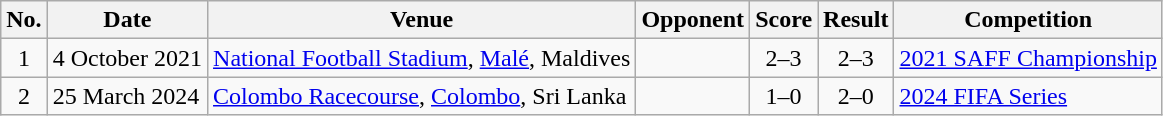<table class="wikitable sortable">
<tr>
<th scope="col">No.</th>
<th scope="col">Date</th>
<th scope="col">Venue</th>
<th scope="col">Opponent</th>
<th scope="col">Score</th>
<th scope="col">Result</th>
<th scope="col">Competition</th>
</tr>
<tr>
<td align="center">1</td>
<td>4 October 2021</td>
<td><a href='#'>National Football Stadium</a>, <a href='#'>Malé</a>, Maldives</td>
<td></td>
<td align="center">2–3</td>
<td align="center">2–3</td>
<td><a href='#'>2021 SAFF Championship</a></td>
</tr>
<tr>
<td align="center">2</td>
<td>25 March 2024</td>
<td><a href='#'>Colombo Racecourse</a>, <a href='#'>Colombo</a>, Sri Lanka</td>
<td></td>
<td align="center">1–0</td>
<td align="center">2–0</td>
<td><a href='#'>2024 FIFA Series</a></td>
</tr>
</table>
